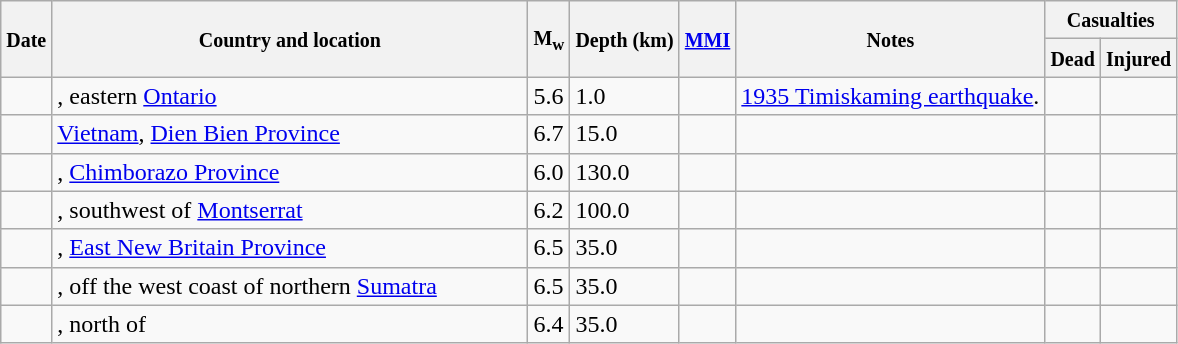<table class="wikitable sortable sort-under" style="border:1px black; margin-left:1em;">
<tr>
<th rowspan="2"><small>Date</small></th>
<th rowspan="2" style="width: 310px"><small>Country and location</small></th>
<th rowspan="2"><small>M<sub>w</sub></small></th>
<th rowspan="2"><small>Depth (km)</small></th>
<th rowspan="2"><small><a href='#'>MMI</a></small></th>
<th rowspan="2" class="unsortable"><small>Notes</small></th>
<th colspan="2"><small>Casualties</small></th>
</tr>
<tr>
<th><small>Dead</small></th>
<th><small>Injured</small></th>
</tr>
<tr>
<td></td>
<td>, eastern <a href='#'>Ontario</a></td>
<td>5.6</td>
<td>1.0</td>
<td></td>
<td><a href='#'>1935 Timiskaming earthquake</a>.</td>
<td></td>
<td></td>
</tr>
<tr>
<td></td>
<td> <a href='#'>Vietnam</a>, <a href='#'>Dien Bien Province</a></td>
<td>6.7</td>
<td>15.0</td>
<td></td>
<td></td>
<td></td>
<td></td>
</tr>
<tr>
<td></td>
<td>, <a href='#'>Chimborazo Province</a></td>
<td>6.0</td>
<td>130.0</td>
<td></td>
<td></td>
<td></td>
<td></td>
</tr>
<tr>
<td></td>
<td>, southwest of <a href='#'>Montserrat</a></td>
<td>6.2</td>
<td>100.0</td>
<td></td>
<td></td>
<td></td>
<td></td>
</tr>
<tr>
<td></td>
<td>, <a href='#'>East New Britain Province</a></td>
<td>6.5</td>
<td>35.0</td>
<td></td>
<td></td>
<td></td>
<td></td>
</tr>
<tr>
<td></td>
<td>, off the west coast of northern <a href='#'>Sumatra</a></td>
<td>6.5</td>
<td>35.0</td>
<td></td>
<td></td>
<td></td>
<td></td>
</tr>
<tr>
<td></td>
<td>, north of</td>
<td>6.4</td>
<td>35.0</td>
<td></td>
<td></td>
<td></td>
<td></td>
</tr>
</table>
